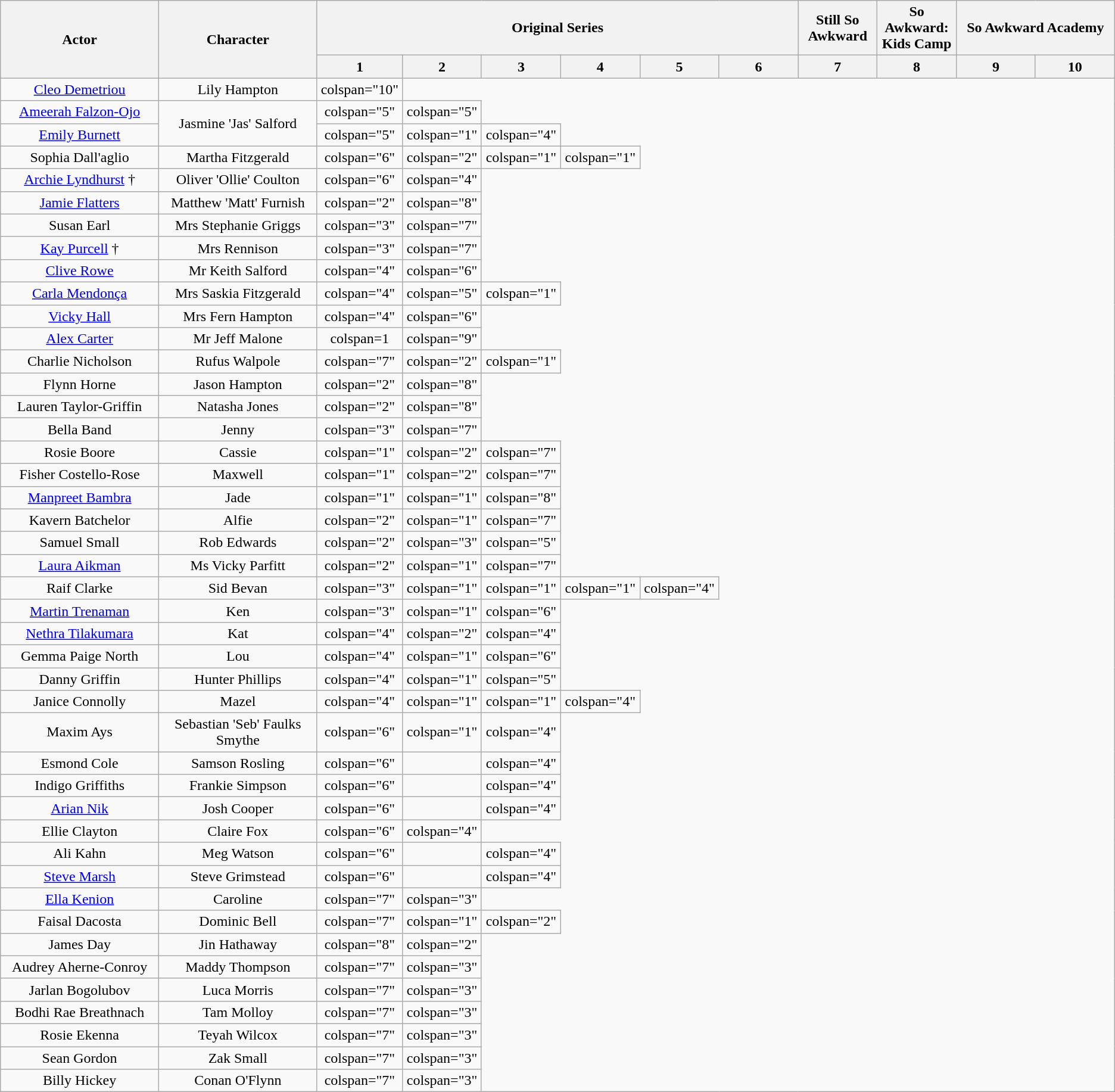<table class="wikitable plainrowheaders" style="text-align:center">
<tr>
<th rowspan="2" style="width:14%;" scope="col">Actor</th>
<th rowspan="2" style="width:14%;" scope="col">Character</th>
<th colspan="6">Original Series</th>
<th>Still So Awkward</th>
<th>So Awkward: Kids Camp</th>
<th colspan="2">So Awkward Academy</th>
</tr>
<tr>
<th style="width:7%;" scope="col">1</th>
<th style="width:7%;" scope="col">2</th>
<th style="width:7%;" scope="col">3</th>
<th style="width:7%;" scope="col">4</th>
<th style="width:7%;" scope="col">5</th>
<th style="width:7%;" scope="col">6</th>
<th style="width:7%;" scope="col">7</th>
<th style="width:7%;" scope="col">8</th>
<th style="width:7%;" scope="col">9</th>
<th style="width:7%;" scope="col">10</th>
</tr>
<tr>
<td><a href='#'>Cleo Demetriou</a></td>
<td>Lily Hampton</td>
<td>colspan="10" </td>
</tr>
<tr>
<td><a href='#'>Ameerah Falzon-Ojo</a></td>
<td rowspan="2">Jasmine 'Jas' Salford</td>
<td>colspan="5" </td>
<td>colspan="5" </td>
</tr>
<tr>
<td><a href='#'>Emily Burnett</a></td>
<td>colspan="5" </td>
<td>colspan="1" </td>
<td>colspan="4" </td>
</tr>
<tr>
<td>Sophia Dall'aglio</td>
<td>Martha Fitzgerald</td>
<td>colspan="6" </td>
<td>colspan="2" </td>
<td>colspan="1" </td>
<td>colspan="1" </td>
</tr>
<tr>
<td><a href='#'>Archie Lyndhurst</a> †</td>
<td>Oliver 'Ollie' Coulton</td>
<td>colspan="6" </td>
<td>colspan="4" </td>
</tr>
<tr>
<td><a href='#'>Jamie Flatters</a></td>
<td>Matthew 'Matt' Furnish</td>
<td>colspan="2" </td>
<td>colspan="8" </td>
</tr>
<tr>
<td>Susan Earl</td>
<td>Mrs Stephanie Griggs</td>
<td>colspan="3" </td>
<td>colspan="7" </td>
</tr>
<tr>
<td><a href='#'>Kay Purcell</a> †</td>
<td>Mrs Rennison</td>
<td>colspan="3" </td>
<td>colspan="7" </td>
</tr>
<tr>
<td><a href='#'>Clive Rowe</a></td>
<td>Mr Keith Salford</td>
<td>colspan="4" </td>
<td>colspan="6" </td>
</tr>
<tr>
<td><a href='#'>Carla Mendonça</a></td>
<td>Mrs Saskia Fitzgerald</td>
<td>colspan="4" </td>
<td>colspan="5" </td>
<td>colspan="1" </td>
</tr>
<tr>
<td><a href='#'>Vicky Hall</a></td>
<td>Mrs Fern Hampton</td>
<td>colspan="4" </td>
<td>colspan="6" </td>
</tr>
<tr>
<td><a href='#'>Alex Carter</a></td>
<td>Mr Jeff Malone</td>
<td>colspan=1 </td>
<td>colspan="9" </td>
</tr>
<tr>
<td>Charlie Nicholson</td>
<td>Rufus Walpole</td>
<td>colspan="7" </td>
<td>colspan="2" </td>
<td>colspan="1" </td>
</tr>
<tr>
<td>Flynn Horne</td>
<td>Jason Hampton</td>
<td>colspan="2" </td>
<td>colspan="8" </td>
</tr>
<tr>
<td>Lauren Taylor-Griffin</td>
<td>Natasha Jones</td>
<td>colspan="2" </td>
<td>colspan="8" </td>
</tr>
<tr>
<td>Bella Band</td>
<td>Jenny</td>
<td>colspan="3" </td>
<td>colspan="7" </td>
</tr>
<tr>
<td>Rosie Boore</td>
<td>Cassie</td>
<td>colspan="1" </td>
<td>colspan="2" </td>
<td>colspan="7" </td>
</tr>
<tr>
<td>Fisher Costello-Rose</td>
<td>Maxwell</td>
<td>colspan="1" </td>
<td>colspan="2" </td>
<td>colspan="7" </td>
</tr>
<tr>
<td><a href='#'>Manpreet Bambra</a></td>
<td>Jade</td>
<td>colspan="1" </td>
<td>colspan="1" </td>
<td>colspan="8" </td>
</tr>
<tr>
<td>Kavern Batchelor</td>
<td>Alfie</td>
<td>colspan="2" </td>
<td>colspan="1" </td>
<td>colspan="7" </td>
</tr>
<tr>
<td>Samuel Small</td>
<td>Rob Edwards</td>
<td>colspan="2" </td>
<td>colspan="3" </td>
<td>colspan="5" </td>
</tr>
<tr>
<td><a href='#'>Laura Aikman</a></td>
<td>Ms Vicky Parfitt</td>
<td>colspan="2" </td>
<td>colspan="1" </td>
<td>colspan="7" </td>
</tr>
<tr>
<td>Raif Clarke</td>
<td>Sid Bevan</td>
<td>colspan="3" </td>
<td>colspan="1" </td>
<td>colspan="1" </td>
<td>colspan="1" </td>
<td>colspan="4" </td>
</tr>
<tr>
<td><a href='#'>Martin Trenaman</a></td>
<td>Ken</td>
<td>colspan="3" </td>
<td>colspan="1" </td>
<td>colspan="6" </td>
</tr>
<tr>
<td><a href='#'>Nethra Tilakumara</a></td>
<td>Kat</td>
<td>colspan="4" </td>
<td>colspan="2" </td>
<td>colspan="4" </td>
</tr>
<tr>
<td>Gemma Paige North</td>
<td>Lou</td>
<td>colspan="4" </td>
<td>colspan="1" </td>
<td>colspan="6" </td>
</tr>
<tr>
<td>Danny Griffin</td>
<td>Hunter Phillips</td>
<td>colspan="4" </td>
<td>colspan="1" </td>
<td>colspan="5" </td>
</tr>
<tr>
<td>Janice Connolly</td>
<td>Mazel</td>
<td>colspan="4" </td>
<td>colspan="1" </td>
<td>colspan="1" </td>
<td>colspan="4" </td>
</tr>
<tr>
<td>Maxim Ays</td>
<td>Sebastian 'Seb' Faulks Smythe</td>
<td>colspan="6" </td>
<td>colspan="1" </td>
<td>colspan="4" </td>
</tr>
<tr>
<td>Esmond Cole</td>
<td>Samson Rosling</td>
<td>colspan="6" </td>
<td></td>
<td>colspan="4" </td>
</tr>
<tr>
<td>Indigo Griffiths</td>
<td>Frankie Simpson</td>
<td>colspan="6" </td>
<td></td>
<td>colspan="4" </td>
</tr>
<tr>
<td><a href='#'>Arian Nik</a></td>
<td>Josh Cooper</td>
<td>colspan="6" </td>
<td></td>
<td>colspan="4" </td>
</tr>
<tr>
<td>Ellie Clayton</td>
<td>Claire Fox</td>
<td>colspan="6" </td>
<td>colspan="4" </td>
</tr>
<tr>
<td>Ali Kahn</td>
<td>Meg Watson</td>
<td>colspan="6" </td>
<td></td>
<td>colspan="4" </td>
</tr>
<tr>
<td><a href='#'>Steve Marsh</a></td>
<td>Steve Grimstead</td>
<td>colspan="6" </td>
<td></td>
<td>colspan="4" </td>
</tr>
<tr>
<td><a href='#'>Ella Kenion</a></td>
<td>Caroline</td>
<td>colspan="7" </td>
<td>colspan="3" </td>
</tr>
<tr>
<td>Faisal Dacosta</td>
<td>Dominic Bell</td>
<td>colspan="7" </td>
<td>colspan="1" </td>
<td>colspan="2" </td>
</tr>
<tr>
<td>James Day</td>
<td>Jin Hathaway</td>
<td>colspan="8" </td>
<td>colspan="2" </td>
</tr>
<tr>
<td>Audrey Aherne-Conroy</td>
<td>Maddy Thompson</td>
<td>colspan="7" </td>
<td>colspan="3" </td>
</tr>
<tr>
<td>Jarlan Bogolubov</td>
<td>Luca Morris</td>
<td>colspan="7" </td>
<td>colspan="3" </td>
</tr>
<tr>
<td>Bodhi Rae Breathnach</td>
<td>Tam Molloy</td>
<td>colspan="7" </td>
<td>colspan="3" </td>
</tr>
<tr>
<td>Rosie Ekenna</td>
<td>Teyah Wilcox</td>
<td>colspan="7" </td>
<td>colspan="3" </td>
</tr>
<tr>
<td>Sean Gordon</td>
<td>Zak Small</td>
<td>colspan="7" </td>
<td>colspan="3" </td>
</tr>
<tr>
<td>Billy Hickey</td>
<td>Conan O'Flynn</td>
<td>colspan="7" </td>
<td>colspan="3" </td>
</tr>
</table>
